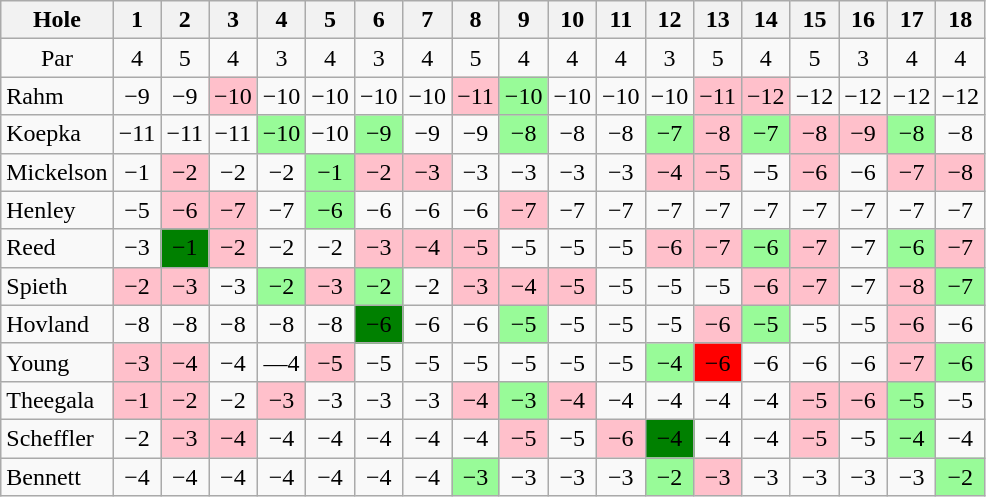<table class="wikitable" style="text-align:center">
<tr>
<th>Hole</th>
<th>1</th>
<th>2</th>
<th>3</th>
<th>4</th>
<th>5</th>
<th>6</th>
<th>7</th>
<th>8</th>
<th>9</th>
<th>10</th>
<th>11</th>
<th>12</th>
<th>13</th>
<th>14</th>
<th>15</th>
<th>16</th>
<th>17</th>
<th>18</th>
</tr>
<tr>
<td>Par</td>
<td>4</td>
<td>5</td>
<td>4</td>
<td>3</td>
<td>4</td>
<td>3</td>
<td>4</td>
<td>5</td>
<td>4</td>
<td>4</td>
<td>4</td>
<td>3</td>
<td>5</td>
<td>4</td>
<td>5</td>
<td>3</td>
<td>4</td>
<td>4</td>
</tr>
<tr>
<td align=left> Rahm</td>
<td>−9</td>
<td>−9</td>
<td style="background: Pink;">−10</td>
<td>−10</td>
<td>−10</td>
<td>−10</td>
<td>−10</td>
<td style="background: Pink;">−11</td>
<td style="background: PaleGreen;">−10</td>
<td>−10</td>
<td>−10</td>
<td>−10</td>
<td style="background: Pink;">−11</td>
<td style="background: Pink;">−12</td>
<td>−12</td>
<td>−12</td>
<td>−12</td>
<td>−12</td>
</tr>
<tr>
<td align=left> Koepka</td>
<td>−11</td>
<td>−11</td>
<td>−11</td>
<td style="background: PaleGreen;">−10</td>
<td>−10</td>
<td style="background: PaleGreen;">−9</td>
<td>−9</td>
<td>−9</td>
<td style="background: PaleGreen;">−8</td>
<td>−8</td>
<td>−8</td>
<td style="background: PaleGreen;">−7</td>
<td style="background: Pink;">−8</td>
<td style="background: PaleGreen;">−7</td>
<td style="background: Pink;">−8</td>
<td style="background: Pink;">−9</td>
<td style="background: PaleGreen;">−8</td>
<td>−8</td>
</tr>
<tr>
<td align=left> Mickelson</td>
<td>−1</td>
<td style="background: Pink;">−2</td>
<td>−2</td>
<td>−2</td>
<td style="background: PaleGreen;">−1</td>
<td style="background: Pink;">−2</td>
<td style="background: Pink;">−3</td>
<td>−3</td>
<td>−3</td>
<td>−3</td>
<td>−3</td>
<td style="background: Pink;">−4</td>
<td style="background: Pink;">−5</td>
<td>−5</td>
<td style="background: Pink;">−6</td>
<td>−6</td>
<td style="background: Pink;">−7</td>
<td style="background: Pink;">−8</td>
</tr>
<tr>
<td align=left> Henley</td>
<td>−5</td>
<td style="background: Pink;">−6</td>
<td style="background: Pink;">−7</td>
<td>−7</td>
<td style="background: PaleGreen;">−6</td>
<td>−6</td>
<td>−6</td>
<td>−6</td>
<td style="background: Pink;">−7</td>
<td>−7</td>
<td>−7</td>
<td>−7</td>
<td>−7</td>
<td>−7</td>
<td>−7</td>
<td>−7</td>
<td>−7</td>
<td>−7</td>
</tr>
<tr>
<td align=left> Reed</td>
<td>−3</td>
<td style="background: Green;">−1</td>
<td style="background: Pink;">−2</td>
<td>−2</td>
<td>−2</td>
<td style="background: Pink;">−3</td>
<td style="background: Pink;">−4</td>
<td style="background: Pink;">−5</td>
<td>−5</td>
<td>−5</td>
<td>−5</td>
<td style="background: Pink;">−6</td>
<td style="background: Pink;">−7</td>
<td style="background: PaleGreen;">−6</td>
<td style="background: Pink;">−7</td>
<td>−7</td>
<td style="background: PaleGreen;">−6</td>
<td style="background: Pink;">−7</td>
</tr>
<tr>
<td align=left> Spieth</td>
<td style="background: Pink;">−2</td>
<td style="background: Pink;">−3</td>
<td>−3</td>
<td style="background: PaleGreen;">−2</td>
<td style="background: Pink;">−3</td>
<td style="background: PaleGreen;">−2</td>
<td>−2</td>
<td style="background: Pink;">−3</td>
<td style="background: Pink;">−4</td>
<td style="background: Pink;">−5</td>
<td>−5</td>
<td>−5</td>
<td>−5</td>
<td style="background: Pink;">−6</td>
<td style="background: Pink;">−7</td>
<td>−7</td>
<td style="background: Pink;">−8</td>
<td style="background: PaleGreen;">−7</td>
</tr>
<tr>
<td align=left> Hovland</td>
<td>−8</td>
<td>−8</td>
<td>−8</td>
<td>−8</td>
<td>−8</td>
<td style="background: Green;">−6</td>
<td>−6</td>
<td>−6</td>
<td style="background: PaleGreen;">−5</td>
<td>−5</td>
<td>−5</td>
<td>−5</td>
<td style="background: Pink;">−6</td>
<td style="background: PaleGreen;">−5</td>
<td>−5</td>
<td>−5</td>
<td style="background: Pink;">−6</td>
<td>−6</td>
</tr>
<tr>
<td align=left> Young</td>
<td style="background: Pink;">−3</td>
<td style="background: Pink;">−4</td>
<td>−4</td>
<td>—4</td>
<td style="background: Pink;">−5</td>
<td>−5</td>
<td>−5</td>
<td>−5</td>
<td>−5</td>
<td>−5</td>
<td>−5</td>
<td style="background: PaleGreen;">−4</td>
<td style="background: Red;">−6</td>
<td>−6</td>
<td>−6</td>
<td>−6</td>
<td style="background: Pink;">−7</td>
<td style="background: PaleGreen;">−6</td>
</tr>
<tr>
<td align=left> Theegala</td>
<td style="background: Pink;">−1</td>
<td style="background: Pink;">−2</td>
<td>−2</td>
<td style="background: Pink;">−3</td>
<td>−3</td>
<td>−3</td>
<td>−3</td>
<td style="background: Pink;">−4</td>
<td style="background: PaleGreen;">−3</td>
<td style="background: Pink;">−4</td>
<td>−4</td>
<td>−4</td>
<td>−4</td>
<td>−4</td>
<td style="background: Pink;">−5</td>
<td style="background: Pink;">−6</td>
<td style="background: PaleGreen;">−5</td>
<td>−5</td>
</tr>
<tr>
<td align=left> Scheffler</td>
<td>−2</td>
<td style="background: Pink;">−3</td>
<td style="background: Pink;">−4</td>
<td>−4</td>
<td>−4</td>
<td>−4</td>
<td>−4</td>
<td>−4</td>
<td style="background: Pink;">−5</td>
<td>−5</td>
<td style="background: Pink;">−6</td>
<td style="background: Green;">−4</td>
<td>−4</td>
<td>−4</td>
<td style="background: Pink;">−5</td>
<td>−5</td>
<td style="background: PaleGreen;">−4</td>
<td>−4</td>
</tr>
<tr>
<td align=left> Bennett</td>
<td>−4</td>
<td>−4</td>
<td>−4</td>
<td>−4</td>
<td>−4</td>
<td>−4</td>
<td>−4</td>
<td style="background: PaleGreen;">−3</td>
<td>−3</td>
<td>−3</td>
<td>−3</td>
<td style="background: PaleGreen;">−2</td>
<td style="background: Pink;">−3</td>
<td>−3</td>
<td>−3</td>
<td>−3</td>
<td>−3</td>
<td style="background: PaleGreen;">−2</td>
</tr>
</table>
